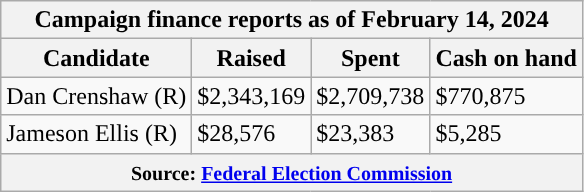<table class="wikitable sortable">
<tr>
<th colspan=4>Campaign finance reports as of February 14, 2024</th>
</tr>
<tr style="text-align:center;">
<th>Candidate</th>
<th>Raised</th>
<th>Spent</th>
<th>Cash on hand</th>
</tr>
<tr>
<td style="background-color:">Dan Crenshaw (R)</td>
<td>$2,343,169</td>
<td>$2,709,738</td>
<td>$770,875</td>
</tr>
<tr>
<td style="background-color:">Jameson Ellis (R)</td>
<td>$28,576</td>
<td>$23,383</td>
<td>$5,285</td>
</tr>
<tr>
<th colspan="4"><small>Source: <a href='#'>Federal Election Commission</a></small></th>
</tr>
</table>
